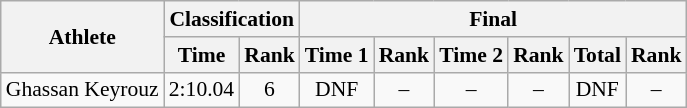<table class="wikitable" style="font-size:90%">
<tr>
<th rowspan="2">Athlete</th>
<th colspan="2">Classification</th>
<th colspan="6">Final</th>
</tr>
<tr>
<th>Time</th>
<th>Rank</th>
<th>Time 1</th>
<th>Rank</th>
<th>Time 2</th>
<th>Rank</th>
<th>Total</th>
<th>Rank</th>
</tr>
<tr>
<td>Ghassan Keyrouz</td>
<td align="center">2:10.04</td>
<td align="center">6</td>
<td align="center">DNF</td>
<td align="center">–</td>
<td align="center">–</td>
<td align="center">–</td>
<td align="center">DNF</td>
<td align="center">–</td>
</tr>
</table>
